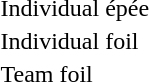<table>
<tr>
<td>Individual épée <br></td>
<td></td>
<td></td>
<td></td>
</tr>
<tr>
<td>Individual foil <br></td>
<td></td>
<td></td>
<td></td>
</tr>
<tr>
<td>Team foil <br></td>
<td></td>
<td></td>
<td></td>
</tr>
</table>
